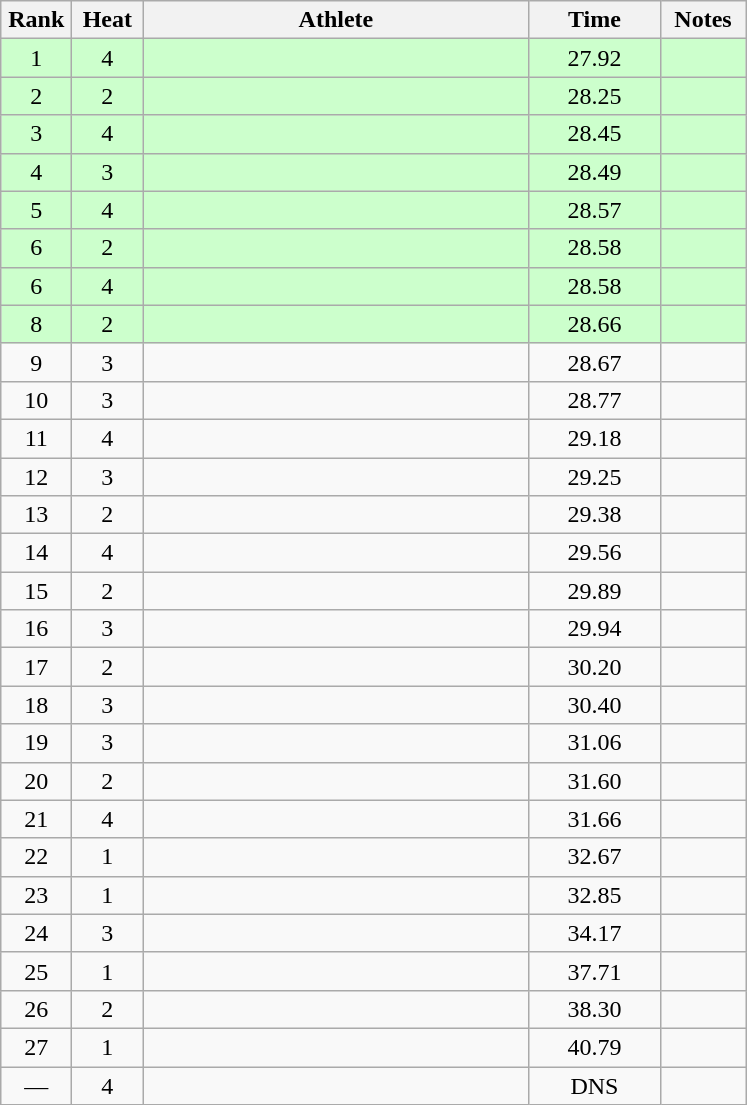<table class="wikitable" style="text-align:center">
<tr>
<th width=40>Rank</th>
<th width=40>Heat</th>
<th width=250>Athlete</th>
<th width=80>Time</th>
<th width=50>Notes</th>
</tr>
<tr bgcolor=ccffcc>
<td>1</td>
<td>4</td>
<td align=left></td>
<td>27.92</td>
<td></td>
</tr>
<tr bgcolor=ccffcc>
<td>2</td>
<td>2</td>
<td align=left></td>
<td>28.25</td>
<td></td>
</tr>
<tr bgcolor=ccffcc>
<td>3</td>
<td>4</td>
<td align=left></td>
<td>28.45</td>
<td></td>
</tr>
<tr bgcolor=ccffcc>
<td>4</td>
<td>3</td>
<td align=left></td>
<td>28.49</td>
<td></td>
</tr>
<tr bgcolor=ccffcc>
<td>5</td>
<td>4</td>
<td align=left></td>
<td>28.57</td>
<td></td>
</tr>
<tr bgcolor=ccffcc>
<td>6</td>
<td>2</td>
<td align=left></td>
<td>28.58</td>
<td></td>
</tr>
<tr bgcolor=ccffcc>
<td>6</td>
<td>4</td>
<td align=left></td>
<td>28.58</td>
<td></td>
</tr>
<tr bgcolor=ccffcc>
<td>8</td>
<td>2</td>
<td align=left></td>
<td>28.66</td>
<td></td>
</tr>
<tr>
<td>9</td>
<td>3</td>
<td align=left></td>
<td>28.67</td>
<td></td>
</tr>
<tr>
<td>10</td>
<td>3</td>
<td align=left></td>
<td>28.77</td>
<td></td>
</tr>
<tr>
<td>11</td>
<td>4</td>
<td align=left></td>
<td>29.18</td>
<td></td>
</tr>
<tr>
<td>12</td>
<td>3</td>
<td align=left></td>
<td>29.25</td>
<td></td>
</tr>
<tr>
<td>13</td>
<td>2</td>
<td align=left></td>
<td>29.38</td>
<td></td>
</tr>
<tr>
<td>14</td>
<td>4</td>
<td align=left></td>
<td>29.56</td>
<td></td>
</tr>
<tr>
<td>15</td>
<td>2</td>
<td align=left></td>
<td>29.89</td>
<td></td>
</tr>
<tr>
<td>16</td>
<td>3</td>
<td align=left></td>
<td>29.94</td>
<td></td>
</tr>
<tr>
<td>17</td>
<td>2</td>
<td align=left></td>
<td>30.20</td>
<td></td>
</tr>
<tr>
<td>18</td>
<td>3</td>
<td align=left></td>
<td>30.40</td>
<td></td>
</tr>
<tr>
<td>19</td>
<td>3</td>
<td align=left></td>
<td>31.06</td>
<td></td>
</tr>
<tr>
<td>20</td>
<td>2</td>
<td align=left></td>
<td>31.60</td>
<td></td>
</tr>
<tr>
<td>21</td>
<td>4</td>
<td align=left></td>
<td>31.66</td>
<td></td>
</tr>
<tr>
<td>22</td>
<td>1</td>
<td align=left></td>
<td>32.67</td>
<td></td>
</tr>
<tr>
<td>23</td>
<td>1</td>
<td align=left></td>
<td>32.85</td>
<td></td>
</tr>
<tr>
<td>24</td>
<td>3</td>
<td align=left></td>
<td>34.17</td>
<td></td>
</tr>
<tr>
<td>25</td>
<td>1</td>
<td align=left></td>
<td>37.71</td>
<td></td>
</tr>
<tr>
<td>26</td>
<td>2</td>
<td align=left></td>
<td>38.30</td>
<td></td>
</tr>
<tr>
<td>27</td>
<td>1</td>
<td align=left></td>
<td>40.79</td>
<td></td>
</tr>
<tr>
<td>—</td>
<td>4</td>
<td align=left></td>
<td>DNS</td>
<td></td>
</tr>
</table>
